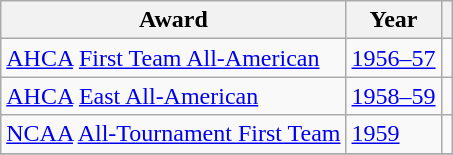<table class="wikitable">
<tr>
<th>Award</th>
<th>Year</th>
<th></th>
</tr>
<tr>
<td><a href='#'>AHCA</a> <a href='#'>First Team All-American</a></td>
<td><a href='#'>1956–57</a></td>
<td></td>
</tr>
<tr>
<td><a href='#'>AHCA</a> <a href='#'>East All-American</a></td>
<td><a href='#'>1958–59</a></td>
<td></td>
</tr>
<tr>
<td><a href='#'>NCAA</a> <a href='#'>All-Tournament First Team</a></td>
<td><a href='#'>1959</a></td>
<td></td>
</tr>
<tr>
</tr>
</table>
